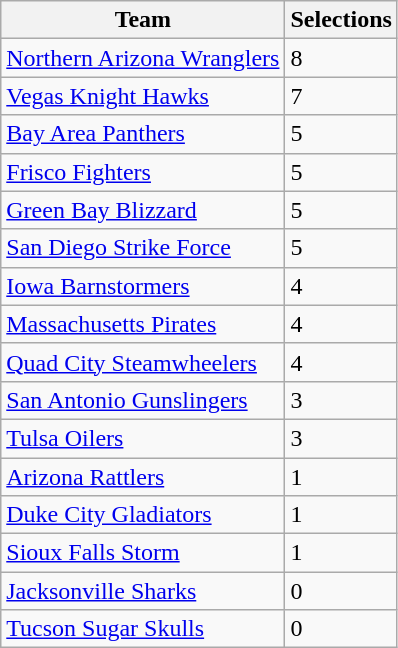<table class="wikitable sortable">
<tr>
<th>Team</th>
<th>Selections</th>
</tr>
<tr>
<td><a href='#'>Northern Arizona Wranglers</a></td>
<td>8</td>
</tr>
<tr>
<td><a href='#'>Vegas Knight Hawks</a></td>
<td>7</td>
</tr>
<tr>
<td><a href='#'>Bay Area Panthers</a></td>
<td>5</td>
</tr>
<tr>
<td><a href='#'>Frisco Fighters</a></td>
<td>5</td>
</tr>
<tr>
<td><a href='#'>Green Bay Blizzard</a></td>
<td>5</td>
</tr>
<tr>
<td><a href='#'>San Diego Strike Force</a></td>
<td>5</td>
</tr>
<tr>
<td><a href='#'>Iowa Barnstormers</a></td>
<td>4</td>
</tr>
<tr>
<td><a href='#'>Massachusetts Pirates</a></td>
<td>4</td>
</tr>
<tr>
<td><a href='#'>Quad City Steamwheelers</a></td>
<td>4</td>
</tr>
<tr>
<td><a href='#'>San Antonio Gunslingers</a></td>
<td>3</td>
</tr>
<tr>
<td><a href='#'>Tulsa Oilers</a></td>
<td>3</td>
</tr>
<tr>
<td><a href='#'>Arizona Rattlers</a></td>
<td>1</td>
</tr>
<tr>
<td><a href='#'>Duke City Gladiators</a></td>
<td>1</td>
</tr>
<tr>
<td><a href='#'>Sioux Falls Storm</a></td>
<td>1</td>
</tr>
<tr>
<td><a href='#'>Jacksonville Sharks</a></td>
<td>0</td>
</tr>
<tr>
<td><a href='#'>Tucson Sugar Skulls</a></td>
<td>0</td>
</tr>
</table>
